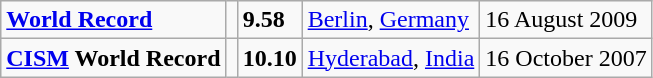<table class="wikitable">
<tr>
<td><strong><a href='#'>World Record</a></strong></td>
<td></td>
<td><strong>9.58</strong></td>
<td><a href='#'>Berlin</a>, <a href='#'>Germany</a></td>
<td>16 August 2009</td>
</tr>
<tr>
<td><strong><a href='#'>CISM</a> World Record</strong></td>
<td></td>
<td><strong>10.10</strong></td>
<td><a href='#'>Hyderabad</a>, <a href='#'>India</a></td>
<td>16 October 2007</td>
</tr>
</table>
